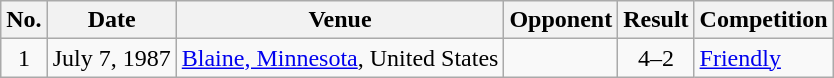<table class="wikitable plainrowheaders">
<tr>
<th>No.</th>
<th>Date</th>
<th>Venue</th>
<th>Opponent</th>
<th>Result</th>
<th>Competition</th>
</tr>
<tr>
<td align="center">1</td>
<td>July 7, 1987</td>
<td><a href='#'>Blaine, Minnesota</a>, United States</td>
<td></td>
<td align="center">4–2</td>
<td><a href='#'>Friendly</a></td>
</tr>
</table>
